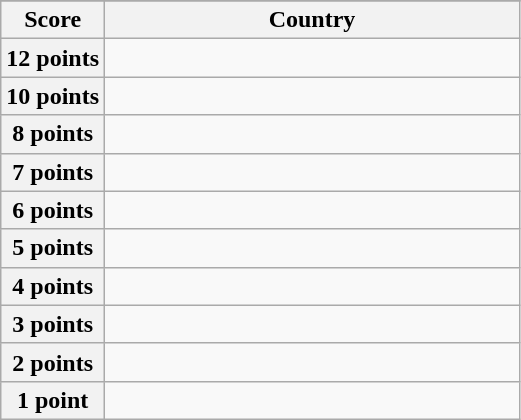<table class="wikitable">
<tr>
</tr>
<tr>
<th scope="col" width="20%">Score</th>
<th scope="col">Country</th>
</tr>
<tr>
<th scope="row">12 points</th>
<td></td>
</tr>
<tr>
<th scope="row">10 points</th>
<td></td>
</tr>
<tr>
<th scope="row">8 points</th>
<td></td>
</tr>
<tr>
<th scope="row">7 points</th>
<td></td>
</tr>
<tr>
<th scope="row">6 points</th>
<td></td>
</tr>
<tr>
<th scope="row">5 points</th>
<td></td>
</tr>
<tr>
<th scope="row">4 points</th>
<td></td>
</tr>
<tr>
<th scope="row">3 points</th>
<td></td>
</tr>
<tr>
<th scope="row">2 points</th>
<td></td>
</tr>
<tr>
<th scope="row">1 point</th>
<td></td>
</tr>
</table>
